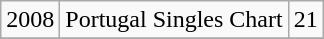<table class="wikitable">
<tr>
<td align="center">2008</td>
<td align="left">Portugal Singles Chart</td>
<td align="center">21</td>
</tr>
<tr>
</tr>
</table>
